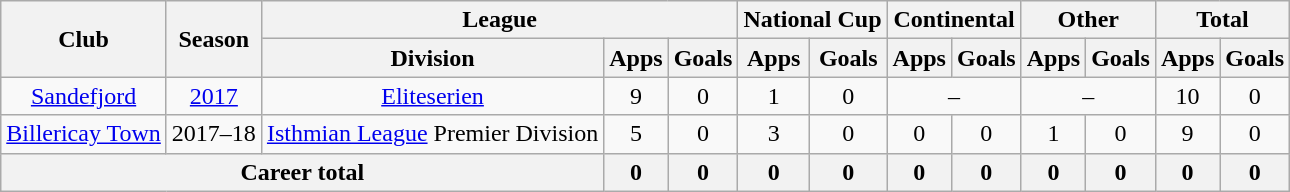<table class="wikitable" style="text-align: center;">
<tr>
<th rowspan="2">Club</th>
<th rowspan="2">Season</th>
<th colspan="3">League</th>
<th colspan="2">National Cup</th>
<th colspan="2">Continental</th>
<th colspan="2">Other</th>
<th colspan="2">Total</th>
</tr>
<tr>
<th>Division</th>
<th>Apps</th>
<th>Goals</th>
<th>Apps</th>
<th>Goals</th>
<th>Apps</th>
<th>Goals</th>
<th>Apps</th>
<th>Goals</th>
<th>Apps</th>
<th>Goals</th>
</tr>
<tr>
<td valign="center"><a href='#'>Sandefjord</a></td>
<td><a href='#'>2017</a></td>
<td><a href='#'>Eliteserien</a></td>
<td>9</td>
<td>0</td>
<td>1</td>
<td>0</td>
<td colspan="2">–</td>
<td colspan="2">–</td>
<td>10</td>
<td>0</td>
</tr>
<tr>
<td><a href='#'>Billericay Town</a></td>
<td>2017–18</td>
<td><a href='#'>Isthmian League</a> Premier Division</td>
<td>5</td>
<td>0</td>
<td>3</td>
<td>0</td>
<td>0</td>
<td>0</td>
<td>1</td>
<td>0</td>
<td>9</td>
<td>0</td>
</tr>
<tr>
<th colspan="3">Career total</th>
<th>0</th>
<th>0</th>
<th>0</th>
<th>0</th>
<th>0</th>
<th>0</th>
<th>0</th>
<th>0</th>
<th>0</th>
<th>0</th>
</tr>
</table>
